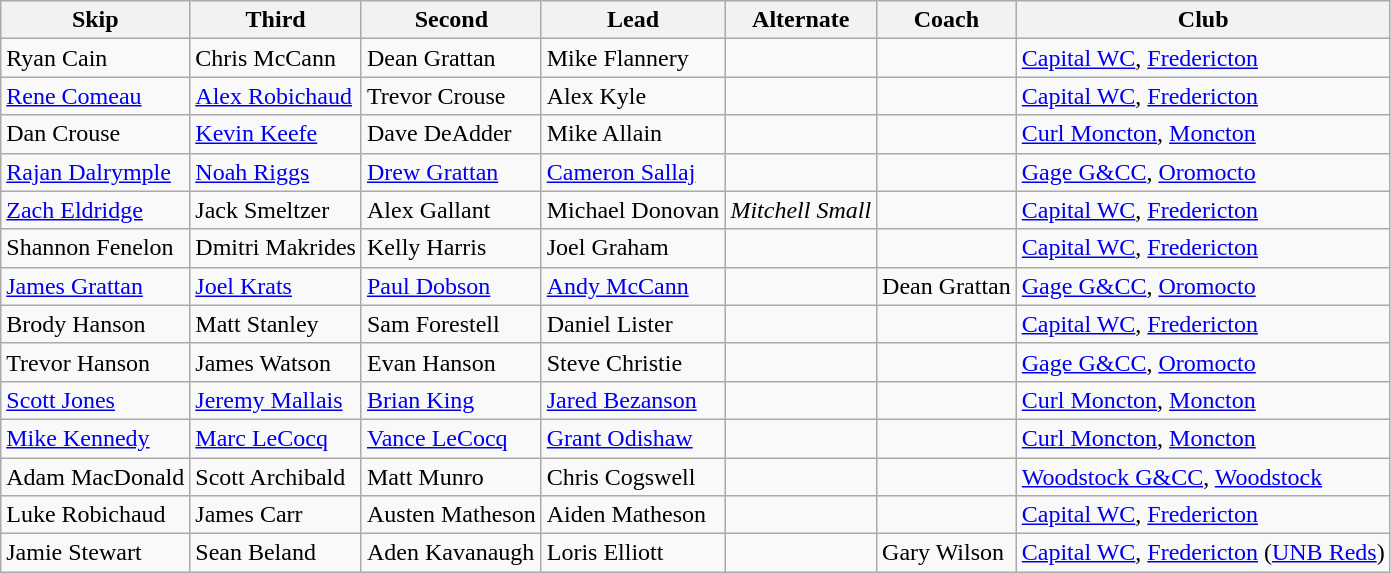<table class="wikitable">
<tr>
<th scope="col">Skip</th>
<th scope="col">Third</th>
<th scope="col">Second</th>
<th scope="col">Lead</th>
<th scope="col">Alternate</th>
<th scope="col">Coach</th>
<th scope="col">Club</th>
</tr>
<tr>
<td>Ryan Cain</td>
<td>Chris McCann</td>
<td>Dean Grattan</td>
<td>Mike Flannery</td>
<td></td>
<td></td>
<td><a href='#'>Capital WC</a>, <a href='#'>Fredericton</a></td>
</tr>
<tr>
<td><a href='#'>Rene Comeau</a></td>
<td><a href='#'>Alex Robichaud</a></td>
<td>Trevor Crouse</td>
<td>Alex Kyle</td>
<td></td>
<td></td>
<td><a href='#'>Capital WC</a>, <a href='#'>Fredericton</a></td>
</tr>
<tr>
<td>Dan Crouse</td>
<td><a href='#'>Kevin Keefe</a></td>
<td>Dave DeAdder</td>
<td>Mike Allain</td>
<td></td>
<td></td>
<td><a href='#'>Curl Moncton</a>, <a href='#'>Moncton</a></td>
</tr>
<tr>
<td><a href='#'>Rajan Dalrymple</a></td>
<td><a href='#'>Noah Riggs</a></td>
<td><a href='#'>Drew Grattan</a></td>
<td><a href='#'>Cameron Sallaj</a></td>
<td></td>
<td></td>
<td><a href='#'>Gage G&CC</a>, <a href='#'>Oromocto</a></td>
</tr>
<tr>
<td><a href='#'>Zach Eldridge</a></td>
<td>Jack Smeltzer</td>
<td>Alex Gallant</td>
<td>Michael Donovan</td>
<td><em>Mitchell Small</em></td>
<td></td>
<td><a href='#'>Capital WC</a>, <a href='#'>Fredericton</a></td>
</tr>
<tr>
<td>Shannon Fenelon</td>
<td>Dmitri Makrides</td>
<td>Kelly Harris</td>
<td>Joel Graham</td>
<td></td>
<td></td>
<td><a href='#'>Capital WC</a>, <a href='#'>Fredericton</a></td>
</tr>
<tr>
<td><a href='#'>James Grattan</a></td>
<td><a href='#'>Joel Krats</a></td>
<td><a href='#'>Paul Dobson</a></td>
<td><a href='#'>Andy McCann</a></td>
<td></td>
<td>Dean Grattan</td>
<td><a href='#'>Gage G&CC</a>, <a href='#'>Oromocto</a></td>
</tr>
<tr>
<td>Brody Hanson</td>
<td>Matt Stanley</td>
<td>Sam Forestell</td>
<td>Daniel Lister</td>
<td></td>
<td></td>
<td><a href='#'>Capital WC</a>, <a href='#'>Fredericton</a></td>
</tr>
<tr>
<td>Trevor Hanson</td>
<td>James Watson</td>
<td>Evan Hanson</td>
<td>Steve Christie</td>
<td></td>
<td></td>
<td><a href='#'>Gage G&CC</a>, <a href='#'>Oromocto</a></td>
</tr>
<tr>
<td><a href='#'>Scott Jones</a></td>
<td><a href='#'>Jeremy Mallais</a></td>
<td><a href='#'>Brian King</a></td>
<td><a href='#'>Jared Bezanson</a></td>
<td></td>
<td></td>
<td><a href='#'>Curl Moncton</a>, <a href='#'>Moncton</a></td>
</tr>
<tr>
<td><a href='#'>Mike Kennedy</a></td>
<td><a href='#'>Marc LeCocq</a></td>
<td><a href='#'>Vance LeCocq</a></td>
<td><a href='#'>Grant Odishaw</a></td>
<td></td>
<td></td>
<td><a href='#'>Curl Moncton</a>, <a href='#'>Moncton</a></td>
</tr>
<tr>
<td>Adam MacDonald</td>
<td>Scott Archibald</td>
<td>Matt Munro</td>
<td>Chris Cogswell</td>
<td></td>
<td></td>
<td><a href='#'>Woodstock G&CC</a>, <a href='#'>Woodstock</a></td>
</tr>
<tr>
<td>Luke Robichaud</td>
<td>James Carr</td>
<td>Austen Matheson</td>
<td>Aiden Matheson</td>
<td></td>
<td></td>
<td><a href='#'>Capital WC</a>, <a href='#'>Fredericton</a></td>
</tr>
<tr>
<td>Jamie Stewart</td>
<td>Sean Beland</td>
<td>Aden Kavanaugh</td>
<td>Loris Elliott</td>
<td></td>
<td>Gary Wilson</td>
<td><a href='#'>Capital WC</a>, <a href='#'>Fredericton</a> (<a href='#'>UNB Reds</a>)</td>
</tr>
</table>
